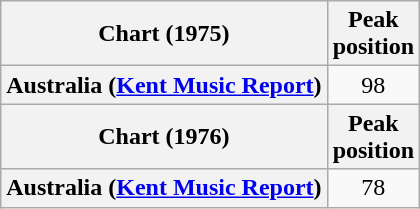<table class="wikitable plainrowheaders" style="text-align:center">
<tr>
<th>Chart (1975)</th>
<th>Peak<br>position</th>
</tr>
<tr>
<th scope="row">Australia (<a href='#'>Kent Music Report</a>)</th>
<td>98</td>
</tr>
<tr>
<th>Chart (1976)</th>
<th>Peak<br>position</th>
</tr>
<tr>
<th scope="row">Australia (<a href='#'>Kent Music Report</a>)</th>
<td>78</td>
</tr>
</table>
